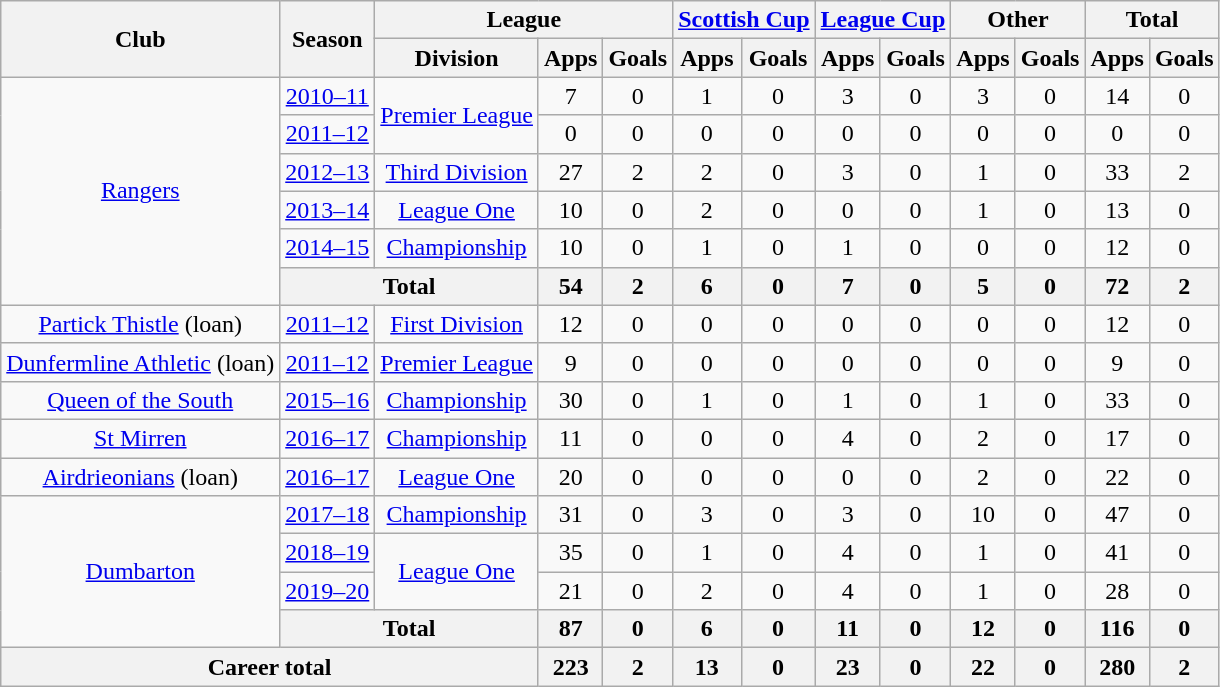<table class="wikitable" style="text-align:center">
<tr>
<th rowspan=2>Club</th>
<th rowspan=2>Season</th>
<th colspan=3>League</th>
<th colspan=2><a href='#'>Scottish Cup</a></th>
<th colspan=2><a href='#'>League Cup</a></th>
<th colspan=2>Other</th>
<th colspan=2>Total</th>
</tr>
<tr>
<th>Division</th>
<th>Apps</th>
<th>Goals</th>
<th>Apps</th>
<th>Goals</th>
<th>Apps</th>
<th>Goals</th>
<th>Apps</th>
<th>Goals</th>
<th>Apps</th>
<th>Goals</th>
</tr>
<tr>
<td rowspan=6><a href='#'>Rangers</a></td>
<td><a href='#'>2010–11</a></td>
<td rowspan="2"><a href='#'>Premier League</a></td>
<td>7</td>
<td>0</td>
<td>1</td>
<td>0</td>
<td>3</td>
<td>0</td>
<td>3</td>
<td>0</td>
<td>14</td>
<td>0</td>
</tr>
<tr>
<td><a href='#'>2011–12</a></td>
<td>0</td>
<td>0</td>
<td>0</td>
<td>0</td>
<td>0</td>
<td>0</td>
<td>0</td>
<td>0</td>
<td>0</td>
<td>0</td>
</tr>
<tr>
<td><a href='#'>2012–13</a></td>
<td><a href='#'>Third Division</a></td>
<td>27</td>
<td>2</td>
<td>2</td>
<td>0</td>
<td>3</td>
<td>0</td>
<td>1</td>
<td>0</td>
<td>33</td>
<td>2</td>
</tr>
<tr>
<td><a href='#'>2013–14</a></td>
<td><a href='#'>League One</a></td>
<td>10</td>
<td>0</td>
<td>2</td>
<td>0</td>
<td>0</td>
<td>0</td>
<td>1</td>
<td>0</td>
<td>13</td>
<td>0</td>
</tr>
<tr>
<td><a href='#'>2014–15</a></td>
<td><a href='#'>Championship</a></td>
<td>10</td>
<td>0</td>
<td>1</td>
<td>0</td>
<td>1</td>
<td>0</td>
<td>0</td>
<td>0</td>
<td>12</td>
<td>0</td>
</tr>
<tr>
<th colspan="2">Total</th>
<th>54</th>
<th>2</th>
<th>6</th>
<th>0</th>
<th>7</th>
<th>0</th>
<th>5</th>
<th>0</th>
<th>72</th>
<th>2</th>
</tr>
<tr>
<td><a href='#'>Partick Thistle</a> (loan)</td>
<td><a href='#'>2011–12</a></td>
<td><a href='#'>First Division</a></td>
<td>12</td>
<td>0</td>
<td>0</td>
<td>0</td>
<td>0</td>
<td>0</td>
<td>0</td>
<td>0</td>
<td>12</td>
<td>0</td>
</tr>
<tr>
<td><a href='#'>Dunfermline Athletic</a> (loan)</td>
<td><a href='#'>2011–12</a></td>
<td><a href='#'>Premier League</a></td>
<td>9</td>
<td>0</td>
<td>0</td>
<td>0</td>
<td>0</td>
<td>0</td>
<td>0</td>
<td>0</td>
<td>9</td>
<td>0</td>
</tr>
<tr>
<td><a href='#'>Queen of the South</a></td>
<td><a href='#'>2015–16</a></td>
<td><a href='#'>Championship</a></td>
<td>30</td>
<td>0</td>
<td>1</td>
<td>0</td>
<td>1</td>
<td>0</td>
<td>1</td>
<td>0</td>
<td>33</td>
<td>0</td>
</tr>
<tr>
<td><a href='#'>St Mirren</a></td>
<td><a href='#'>2016–17</a></td>
<td><a href='#'>Championship</a></td>
<td>11</td>
<td>0</td>
<td>0</td>
<td>0</td>
<td>4</td>
<td>0</td>
<td>2</td>
<td>0</td>
<td>17</td>
<td>0</td>
</tr>
<tr>
<td><a href='#'>Airdrieonians</a> (loan)</td>
<td><a href='#'>2016–17</a></td>
<td><a href='#'>League One</a></td>
<td>20</td>
<td>0</td>
<td>0</td>
<td>0</td>
<td>0</td>
<td>0</td>
<td>2</td>
<td>0</td>
<td>22</td>
<td>0</td>
</tr>
<tr>
<td rowspan="4"><a href='#'>Dumbarton</a></td>
<td><a href='#'>2017–18</a></td>
<td><a href='#'>Championship</a></td>
<td>31</td>
<td>0</td>
<td>3</td>
<td>0</td>
<td>3</td>
<td>0</td>
<td>10</td>
<td>0</td>
<td>47</td>
<td>0</td>
</tr>
<tr>
<td><a href='#'>2018–19</a></td>
<td rowspan="2"><a href='#'>League One</a></td>
<td>35</td>
<td>0</td>
<td>1</td>
<td>0</td>
<td>4</td>
<td>0</td>
<td>1</td>
<td>0</td>
<td>41</td>
<td>0</td>
</tr>
<tr>
<td><a href='#'>2019–20</a></td>
<td>21</td>
<td>0</td>
<td>2</td>
<td>0</td>
<td>4</td>
<td>0</td>
<td>1</td>
<td>0</td>
<td>28</td>
<td>0</td>
</tr>
<tr>
<th colspan="2">Total</th>
<th>87</th>
<th>0</th>
<th>6</th>
<th>0</th>
<th>11</th>
<th>0</th>
<th>12</th>
<th>0</th>
<th>116</th>
<th>0</th>
</tr>
<tr>
<th colspan="3">Career total</th>
<th>223</th>
<th>2</th>
<th>13</th>
<th>0</th>
<th>23</th>
<th>0</th>
<th>22</th>
<th>0</th>
<th>280</th>
<th>2</th>
</tr>
</table>
